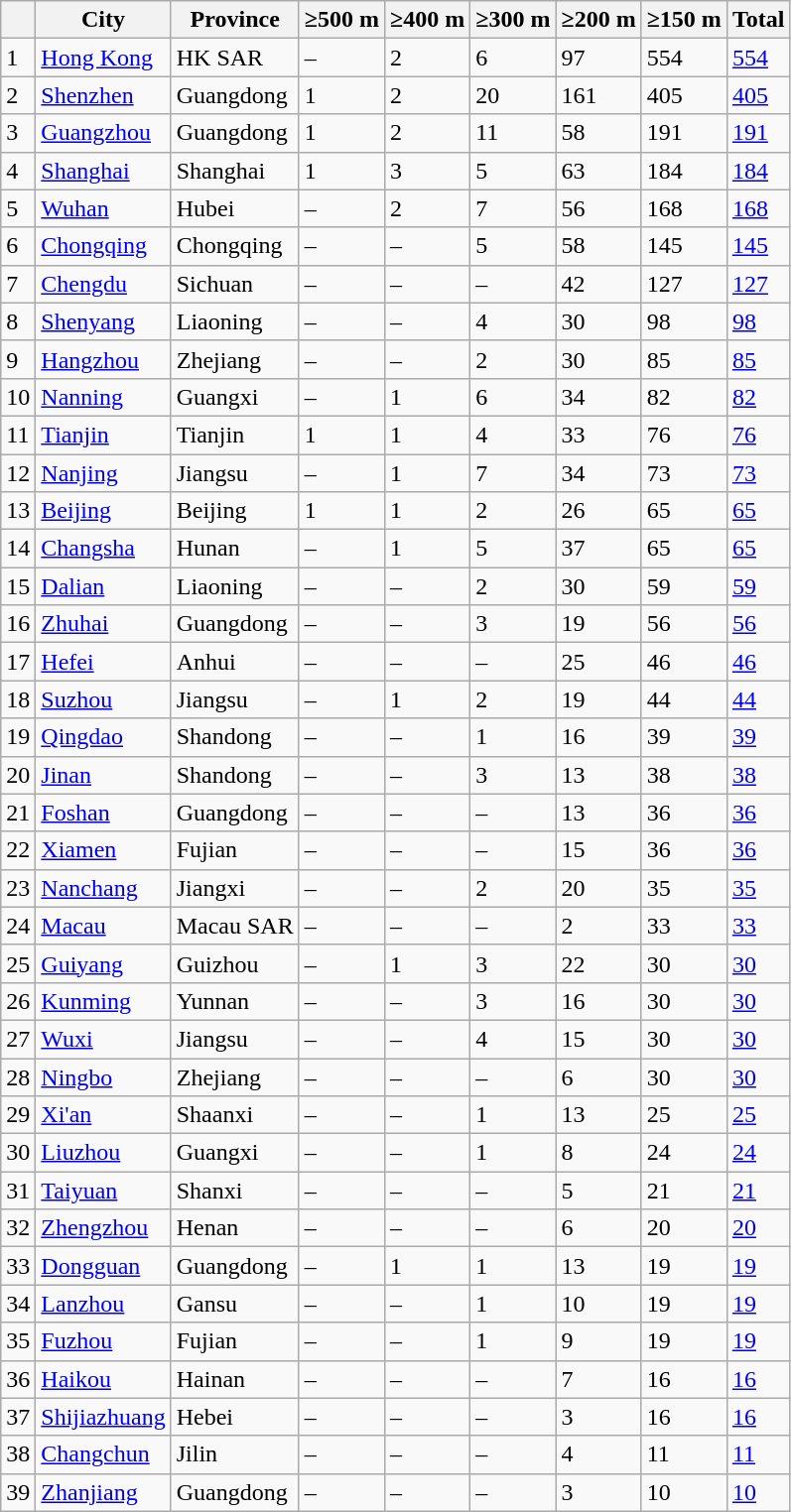<table class="wikitable  sortable">
<tr>
<th></th>
<th>City</th>
<th>Province</th>
<th>≥500 m</th>
<th>≥400 m</th>
<th>≥300 m</th>
<th>≥200 m</th>
<th>≥150 m</th>
<th>Total</th>
</tr>
<tr>
<td>1</td>
<td><a href='#'>Hong Kong</a></td>
<td>HK SAR</td>
<td>–</td>
<td>2</td>
<td>6</td>
<td>97</td>
<td>554</td>
<td><a href='#'>554</a></td>
</tr>
<tr>
<td>2</td>
<td><a href='#'>Shenzhen</a></td>
<td>Guangdong</td>
<td>1</td>
<td>2</td>
<td>20</td>
<td>161</td>
<td>405</td>
<td><a href='#'>405</a></td>
</tr>
<tr>
<td>3</td>
<td><a href='#'>Guangzhou</a></td>
<td>Guangdong</td>
<td>1</td>
<td>2</td>
<td>11</td>
<td>58</td>
<td>191</td>
<td><a href='#'>191</a></td>
</tr>
<tr>
<td>4</td>
<td><a href='#'>Shanghai</a></td>
<td>Shanghai</td>
<td>1</td>
<td>3</td>
<td>5</td>
<td>63</td>
<td>184</td>
<td><a href='#'>184</a></td>
</tr>
<tr>
<td>5</td>
<td><a href='#'>Wuhan</a></td>
<td>Hubei</td>
<td>–</td>
<td>2</td>
<td>7</td>
<td>56</td>
<td>168</td>
<td><a href='#'>168</a></td>
</tr>
<tr>
<td>6</td>
<td><a href='#'>Chongqing</a></td>
<td>Chongqing</td>
<td>–</td>
<td>–</td>
<td>5</td>
<td>58</td>
<td>145</td>
<td><a href='#'>145</a></td>
</tr>
<tr>
<td>7</td>
<td><a href='#'>Chengdu</a></td>
<td>Sichuan</td>
<td>–</td>
<td>–</td>
<td>–</td>
<td>42</td>
<td>127</td>
<td><a href='#'>127</a></td>
</tr>
<tr>
<td>8</td>
<td><a href='#'>Shenyang</a></td>
<td>Liaoning</td>
<td>–</td>
<td>–</td>
<td>4</td>
<td>30</td>
<td>98</td>
<td><a href='#'>98</a></td>
</tr>
<tr>
<td>9</td>
<td><a href='#'>Hangzhou</a></td>
<td>Zhejiang</td>
<td>–</td>
<td>–</td>
<td>2</td>
<td>30</td>
<td>85</td>
<td><a href='#'>85</a></td>
</tr>
<tr>
<td>10</td>
<td><a href='#'>Nanning</a></td>
<td>Guangxi</td>
<td>–</td>
<td>1</td>
<td>6</td>
<td>34</td>
<td>82</td>
<td><a href='#'>82</a></td>
</tr>
<tr>
<td>11</td>
<td><a href='#'>Tianjin</a></td>
<td>Tianjin</td>
<td>1</td>
<td>1</td>
<td>4</td>
<td>33</td>
<td>76</td>
<td><a href='#'>76</a></td>
</tr>
<tr>
<td>12</td>
<td><a href='#'>Nanjing</a></td>
<td>Jiangsu</td>
<td>–</td>
<td>1</td>
<td>7</td>
<td>34</td>
<td>73</td>
<td><a href='#'>73</a></td>
</tr>
<tr>
<td>13</td>
<td><a href='#'>Beijing</a></td>
<td>Beijing</td>
<td>1</td>
<td>1</td>
<td>2</td>
<td>26</td>
<td>65</td>
<td><a href='#'>65</a></td>
</tr>
<tr>
<td>14</td>
<td><a href='#'>Changsha</a></td>
<td>Hunan</td>
<td>–</td>
<td>1</td>
<td>5</td>
<td>37</td>
<td>65</td>
<td><a href='#'>65</a></td>
</tr>
<tr>
<td>15</td>
<td><a href='#'>Dalian</a></td>
<td>Liaoning</td>
<td>–</td>
<td>–</td>
<td>2</td>
<td>30</td>
<td>59</td>
<td><a href='#'>59</a></td>
</tr>
<tr>
<td>16</td>
<td><a href='#'>Zhuhai</a></td>
<td>Guangdong</td>
<td>–</td>
<td>–</td>
<td>3</td>
<td>19</td>
<td>56</td>
<td><a href='#'>56</a></td>
</tr>
<tr>
<td>17</td>
<td><a href='#'>Hefei</a></td>
<td>Anhui</td>
<td>–</td>
<td>–</td>
<td>–</td>
<td>25</td>
<td>46</td>
<td><a href='#'>46</a></td>
</tr>
<tr>
<td>18</td>
<td><a href='#'>Suzhou</a></td>
<td>Jiangsu</td>
<td>–</td>
<td>1</td>
<td>2</td>
<td>19</td>
<td>44</td>
<td><a href='#'>44</a></td>
</tr>
<tr>
<td>19</td>
<td><a href='#'>Qingdao</a></td>
<td>Shandong</td>
<td>–</td>
<td>–</td>
<td>1</td>
<td>16</td>
<td>39</td>
<td><a href='#'>39</a></td>
</tr>
<tr>
<td>20</td>
<td><a href='#'>Jinan</a></td>
<td>Shandong</td>
<td>–</td>
<td>–</td>
<td>3</td>
<td>13</td>
<td>38</td>
<td><a href='#'>38</a></td>
</tr>
<tr>
<td>21</td>
<td><a href='#'>Foshan</a></td>
<td>Guangdong</td>
<td>–</td>
<td>–</td>
<td>–</td>
<td>13</td>
<td>36</td>
<td><a href='#'>36</a></td>
</tr>
<tr>
<td>22</td>
<td><a href='#'>Xiamen</a></td>
<td>Fujian</td>
<td>–</td>
<td>–</td>
<td>–</td>
<td>15</td>
<td>36</td>
<td><a href='#'>36</a></td>
</tr>
<tr>
<td>23</td>
<td><a href='#'>Nanchang</a></td>
<td>Jiangxi</td>
<td>–</td>
<td>–</td>
<td>2</td>
<td>20</td>
<td>35</td>
<td><a href='#'>35</a></td>
</tr>
<tr>
<td>24</td>
<td><a href='#'>Macau</a></td>
<td>Macau SAR</td>
<td>–</td>
<td>–</td>
<td>–</td>
<td>2</td>
<td>33</td>
<td><a href='#'>33</a></td>
</tr>
<tr>
<td>25</td>
<td><a href='#'>Guiyang</a></td>
<td>Guizhou</td>
<td>–</td>
<td>1</td>
<td>3</td>
<td>22</td>
<td>30</td>
<td><a href='#'>30</a></td>
</tr>
<tr>
<td>26</td>
<td><a href='#'>Kunming</a></td>
<td>Yunnan</td>
<td>–</td>
<td>–</td>
<td>3</td>
<td>16</td>
<td>30</td>
<td><a href='#'>30</a></td>
</tr>
<tr>
<td>27</td>
<td><a href='#'>Wuxi</a></td>
<td>Jiangsu</td>
<td>–</td>
<td>–</td>
<td>4</td>
<td>15</td>
<td>30</td>
<td><a href='#'>30</a></td>
</tr>
<tr>
<td>28</td>
<td><a href='#'>Ningbo</a></td>
<td>Zhejiang</td>
<td>–</td>
<td>–</td>
<td>–</td>
<td>6</td>
<td>30</td>
<td><a href='#'>30</a></td>
</tr>
<tr>
<td>29</td>
<td><a href='#'>Xi'an</a></td>
<td>Shaanxi</td>
<td>–</td>
<td>–</td>
<td>1</td>
<td>13</td>
<td>25</td>
<td><a href='#'>25</a></td>
</tr>
<tr>
<td>30</td>
<td><a href='#'>Liuzhou</a></td>
<td>Guangxi</td>
<td>–</td>
<td>–</td>
<td>1</td>
<td>8</td>
<td>24</td>
<td><a href='#'>24</a></td>
</tr>
<tr>
<td>31</td>
<td><a href='#'>Taiyuan</a></td>
<td>Shanxi</td>
<td>–</td>
<td>–</td>
<td>–</td>
<td>5</td>
<td>21</td>
<td><a href='#'>21</a></td>
</tr>
<tr>
<td>32</td>
<td><a href='#'>Zhengzhou</a></td>
<td>Henan</td>
<td>–</td>
<td>–</td>
<td>–</td>
<td>6</td>
<td>20</td>
<td><a href='#'>20</a></td>
</tr>
<tr>
<td>33</td>
<td><a href='#'>Dongguan</a></td>
<td>Guangdong</td>
<td>–</td>
<td>1</td>
<td>1</td>
<td>13</td>
<td>19</td>
<td><a href='#'>19</a></td>
</tr>
<tr>
<td>34</td>
<td><a href='#'>Lanzhou</a></td>
<td>Gansu</td>
<td>–</td>
<td>–</td>
<td>1</td>
<td>10</td>
<td>19</td>
<td><a href='#'>19</a></td>
</tr>
<tr>
<td>35</td>
<td><a href='#'>Fuzhou</a></td>
<td>Fujian</td>
<td>–</td>
<td>–</td>
<td>1</td>
<td>9</td>
<td>19</td>
<td><a href='#'>19</a></td>
</tr>
<tr>
<td>36</td>
<td><a href='#'>Haikou</a></td>
<td>Hainan</td>
<td>–</td>
<td>–</td>
<td>–</td>
<td>7</td>
<td>16</td>
<td><a href='#'>16</a></td>
</tr>
<tr>
<td>37</td>
<td><a href='#'>Shijiazhuang</a></td>
<td>Hebei</td>
<td>–</td>
<td>–</td>
<td>–</td>
<td>3</td>
<td>16</td>
<td><a href='#'>16</a></td>
</tr>
<tr>
<td>38</td>
<td><a href='#'>Changchun</a></td>
<td>Jilin</td>
<td>–</td>
<td>–</td>
<td>–</td>
<td>4</td>
<td>11</td>
<td><a href='#'>11</a></td>
</tr>
<tr>
<td>39</td>
<td><a href='#'>Zhanjiang</a></td>
<td>Guangdong</td>
<td>–</td>
<td>–</td>
<td>–</td>
<td>3</td>
<td>10</td>
<td><a href='#'>10</a></td>
</tr>
</table>
